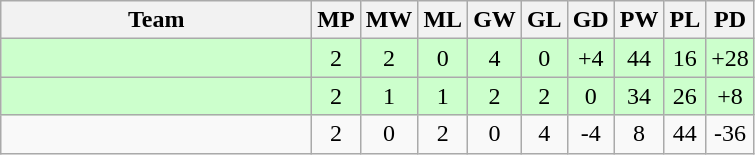<table class=wikitable style="text-align:center">
<tr>
<th width=200>Team</th>
<th width=20>MP</th>
<th width=20>MW</th>
<th width=20>ML</th>
<th width=20>GW</th>
<th width=20>GL</th>
<th width=20>GD</th>
<th width=20>PW</th>
<th width=20>PL</th>
<th width=20>PD</th>
</tr>
<tr style="background:#cfc;">
<td align=left><br></td>
<td>2</td>
<td>2</td>
<td>0</td>
<td>4</td>
<td>0</td>
<td>+4</td>
<td>44</td>
<td>16</td>
<td>+28</td>
</tr>
<tr style="background:#cfc;">
<td align=left><br></td>
<td>2</td>
<td>1</td>
<td>1</td>
<td>2</td>
<td>2</td>
<td>0</td>
<td>34</td>
<td>26</td>
<td>+8</td>
</tr>
<tr>
<td align=left><br></td>
<td>2</td>
<td>0</td>
<td>2</td>
<td>0</td>
<td>4</td>
<td>-4</td>
<td>8</td>
<td>44</td>
<td>-36</td>
</tr>
</table>
